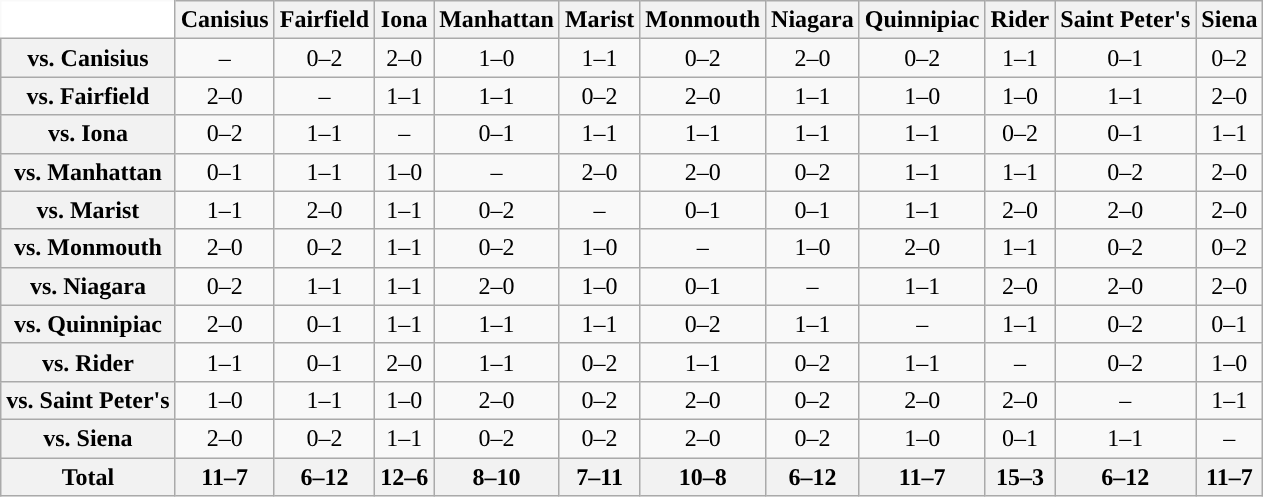<table class="wikitable" style="white-space:nowrap;">
<tr>
<th colspan=1 style="background:white; border-top-style:hidden; border-left-style:hidden;"   width=75> </th>
<th>Canisius</th>
<th>Fairfield</th>
<th>Iona</th>
<th>Manhattan</th>
<th>Marist</th>
<th>Monmouth</th>
<th>Niagara</th>
<th>Quinnipiac</th>
<th>Rider</th>
<th>Saint Peter's</th>
<th>Siena</th>
</tr>
<tr style="text-align:center;">
<th>vs. Canisius</th>
<td>–</td>
<td>0–2</td>
<td>2–0</td>
<td>1–0</td>
<td>1–1</td>
<td>0–2</td>
<td>2–0</td>
<td>0–2</td>
<td>1–1</td>
<td>0–1</td>
<td>0–2</td>
</tr>
<tr style="text-align:center;">
<th>vs. Fairfield</th>
<td>2–0</td>
<td>–</td>
<td>1–1</td>
<td>1–1</td>
<td>0–2</td>
<td>2–0</td>
<td>1–1</td>
<td>1–0</td>
<td>1–0</td>
<td>1–1</td>
<td>2–0</td>
</tr>
<tr style="text-align:center;">
<th>vs. Iona</th>
<td>0–2</td>
<td>1–1</td>
<td>–</td>
<td>0–1</td>
<td>1–1</td>
<td>1–1</td>
<td>1–1</td>
<td>1–1</td>
<td>0–2</td>
<td>0–1</td>
<td>1–1</td>
</tr>
<tr style="text-align:center;">
<th>vs. Manhattan</th>
<td>0–1</td>
<td>1–1</td>
<td>1–0</td>
<td>–</td>
<td>2–0</td>
<td>2–0</td>
<td>0–2</td>
<td>1–1</td>
<td>1–1</td>
<td>0–2</td>
<td>2–0</td>
</tr>
<tr style="text-align:center;">
<th>vs. Marist</th>
<td>1–1</td>
<td>2–0</td>
<td>1–1</td>
<td>0–2</td>
<td>–</td>
<td>0–1</td>
<td>0–1</td>
<td>1–1</td>
<td>2–0</td>
<td>2–0</td>
<td>2–0</td>
</tr>
<tr style="text-align:center;">
<th>vs. Monmouth</th>
<td>2–0</td>
<td>0–2</td>
<td>1–1</td>
<td>0–2</td>
<td>1–0</td>
<td>–</td>
<td>1–0</td>
<td>2–0</td>
<td>1–1</td>
<td>0–2</td>
<td>0–2</td>
</tr>
<tr style="text-align:center;">
<th>vs. Niagara</th>
<td>0–2</td>
<td>1–1</td>
<td>1–1</td>
<td>2–0</td>
<td>1–0</td>
<td>0–1</td>
<td>–</td>
<td>1–1</td>
<td>2–0</td>
<td>2–0</td>
<td>2–0</td>
</tr>
<tr style="text-align:center;">
<th>vs. Quinnipiac</th>
<td>2–0</td>
<td>0–1</td>
<td>1–1</td>
<td>1–1</td>
<td>1–1</td>
<td>0–2</td>
<td>1–1</td>
<td>–</td>
<td>1–1</td>
<td>0–2</td>
<td>0–1</td>
</tr>
<tr style="text-align:center;">
<th>vs. Rider</th>
<td>1–1</td>
<td>0–1</td>
<td>2–0</td>
<td>1–1</td>
<td>0–2</td>
<td>1–1</td>
<td>0–2</td>
<td>1–1</td>
<td>–</td>
<td>0–2</td>
<td>1–0</td>
</tr>
<tr style="text-align:center;">
<th>vs. Saint Peter's</th>
<td>1–0</td>
<td>1–1</td>
<td>1–0</td>
<td>2–0</td>
<td>0–2</td>
<td>2–0</td>
<td>0–2</td>
<td>2–0</td>
<td>2–0</td>
<td>–</td>
<td>1–1</td>
</tr>
<tr style="text-align:center;">
<th>vs. Siena</th>
<td>2–0</td>
<td>0–2</td>
<td>1–1</td>
<td>0–2</td>
<td>0–2</td>
<td>2–0</td>
<td>0–2</td>
<td>1–0</td>
<td>0–1</td>
<td>1–1</td>
<td>–<br></td>
</tr>
<tr style="text-align:center;">
<th>Total</th>
<th>11–7</th>
<th>6–12</th>
<th>12–6</th>
<th>8–10</th>
<th>7–11</th>
<th>10–8</th>
<th>6–12</th>
<th>11–7</th>
<th>15–3</th>
<th>6–12</th>
<th>11–7</th>
</tr>
</table>
